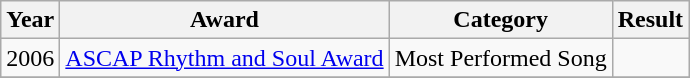<table class=wikitable>
<tr>
<th>Year</th>
<th>Award</th>
<th>Category</th>
<th>Result</th>
</tr>
<tr>
<td>2006</td>
<td><a href='#'>ASCAP Rhythm and Soul Award</a></td>
<td>Most Performed Song</td>
<td></td>
</tr>
<tr>
</tr>
</table>
